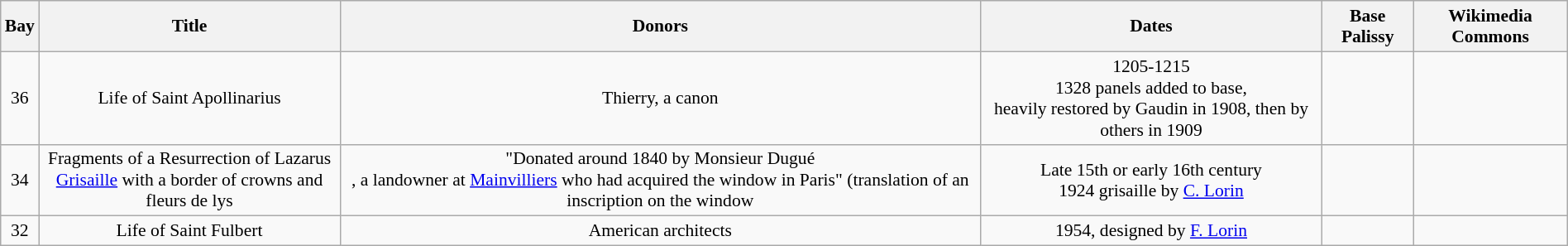<table class="wikitable" style="width:100%;text-align:center;font-size:90%;">
<tr>
<th>Bay</th>
<th>Title</th>
<th>Donors</th>
<th>Dates</th>
<th>Base Palissy</th>
<th>Wikimedia Commons</th>
</tr>
<tr>
<td>36</td>
<td>Life of Saint Apollinarius</td>
<td>Thierry, a canon</td>
<td>1205-1215<br>1328 panels added to base,<br>heavily restored by Gaudin in 1908, then by others in 1909</td>
<td><br></td>
<td></td>
</tr>
<tr>
<td>34</td>
<td>Fragments of a Resurrection of Lazarus<br><a href='#'>Grisaille</a> with a border of crowns and fleurs de lys</td>
<td>"Donated around 1840 by Monsieur Dugué<br>, a landowner at <a href='#'>Mainvilliers</a> who had acquired the window in Paris" (translation of an inscription on the window</td>
<td>Late 15th or early 16th century <br>1924 grisaille by <a href='#'>C. Lorin</a></td>
<td><br></td>
<td></td>
</tr>
<tr>
<td>32</td>
<td>Life of Saint Fulbert</td>
<td>American architects</td>
<td>1954, designed by <a href='#'>F. Lorin</a></td>
<td></td>
<td></td>
</tr>
</table>
